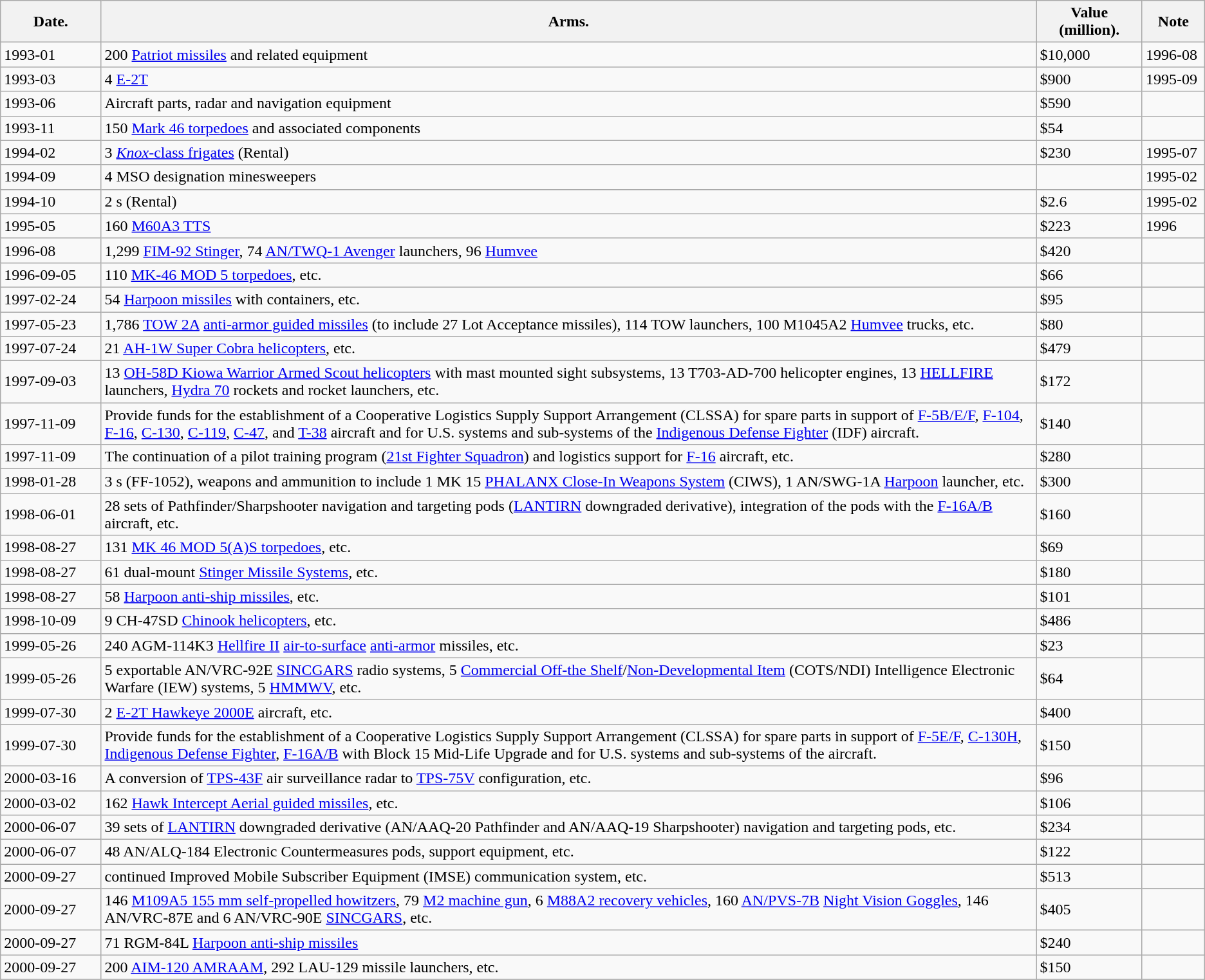<table class="wikitable mw-collapsible">
<tr>
<th scope="col" style="width: 3%;">Date.</th>
<th scope="col" style="width: 30%;">Arms.</th>
<th scope="col" style="width: 2%;">Value (million).</th>
<th scope="col" style="width: 1%;">Note</th>
</tr>
<tr>
<td>1993-01</td>
<td>200 <a href='#'>Patriot missiles</a> and related equipment</td>
<td>$10,000</td>
<td>1996-08</td>
</tr>
<tr>
<td>1993-03</td>
<td>4 <a href='#'>E-2T</a></td>
<td>$900</td>
<td>1995-09</td>
</tr>
<tr>
<td>1993-06</td>
<td>Aircraft parts, radar and navigation equipment</td>
<td>$590</td>
</tr>
<tr>
<td>1993-11</td>
<td>150 <a href='#'>Mark 46 torpedoes</a> and associated components</td>
<td>$54</td>
<td></td>
</tr>
<tr>
<td>1994-02</td>
<td>3 <a href='#'><em>Knox</em>-class frigates</a> (Rental)</td>
<td>$230</td>
<td>1995-07</td>
</tr>
<tr>
<td>1994-09</td>
<td>4 MSO designation minesweepers</td>
<td></td>
<td>1995-02</td>
</tr>
<tr>
<td>1994-10</td>
<td>2 s (Rental)</td>
<td>$2.6</td>
<td>1995-02</td>
</tr>
<tr>
<td>1995-05</td>
<td>160 <a href='#'>M60A3 TTS</a></td>
<td>$223</td>
<td>1996</td>
</tr>
<tr>
<td>1996-08</td>
<td>1,299 <a href='#'>FIM-92 Stinger</a>, 74 <a href='#'>AN/TWQ-1 Avenger</a> launchers, 96 <a href='#'>Humvee</a></td>
<td>$420</td>
<td></td>
</tr>
<tr>
<td>1996-09-05</td>
<td>110 <a href='#'>MK-46 MOD 5 torpedoes</a>, etc.</td>
<td>$66</td>
<td></td>
</tr>
<tr>
<td>1997-02-24</td>
<td>54 <a href='#'>Harpoon missiles</a> with containers, etc.</td>
<td>$95</td>
<td></td>
</tr>
<tr>
<td>1997-05-23</td>
<td>1,786 <a href='#'>TOW 2A</a> <a href='#'>anti-armor guided missiles</a> (to include 27 Lot Acceptance missiles), 114 TOW launchers, 100 M1045A2 <a href='#'>Humvee</a> trucks, etc.</td>
<td>$80</td>
<td></td>
</tr>
<tr>
<td>1997-07-24</td>
<td>21 <a href='#'>AH-1W Super Cobra helicopters</a>, etc.</td>
<td>$479</td>
<td></td>
</tr>
<tr>
<td>1997-09-03</td>
<td>13 <a href='#'>OH-58D Kiowa Warrior Armed Scout helicopters</a> with mast mounted sight subsystems, 13 T703-AD-700 helicopter engines, 13 <a href='#'>HELLFIRE</a> launchers, <a href='#'>Hydra 70</a> rockets and rocket launchers, etc.</td>
<td>$172</td>
<td></td>
</tr>
<tr>
<td>1997-11-09</td>
<td>Provide funds for the establishment of a Cooperative Logistics Supply Support Arrangement (CLSSA) for spare parts in support of <a href='#'>F-5B/E/F</a>, <a href='#'>F-104</a>, <a href='#'>F-16</a>, <a href='#'>C-130</a>, <a href='#'>C-119</a>, <a href='#'>C-47</a>, and <a href='#'>T-38</a> aircraft and for U.S. systems and sub-systems of the <a href='#'>Indigenous Defense Fighter</a> (IDF) aircraft.</td>
<td>$140</td>
<td></td>
</tr>
<tr>
<td>1997-11-09</td>
<td>The continuation of a pilot training program (<a href='#'>21st Fighter Squadron</a>) and logistics support for <a href='#'>F-16</a> aircraft, etc.</td>
<td>$280</td>
<td></td>
</tr>
<tr>
<td>1998-01-28</td>
<td>3 s (FF-1052), weapons and ammunition to include 1 MK 15 <a href='#'>PHALANX Close-In Weapons System</a> (CIWS), 1 AN/SWG-1A <a href='#'>Harpoon</a> launcher, etc.</td>
<td>$300</td>
<td></td>
</tr>
<tr>
<td>1998-06-01</td>
<td>28 sets of Pathfinder/Sharpshooter navigation and targeting pods (<a href='#'>LANTIRN</a> downgraded derivative), integration of the pods with the <a href='#'>F-16A/B</a> aircraft, etc.</td>
<td>$160</td>
<td></td>
</tr>
<tr>
<td>1998-08-27</td>
<td>131 <a href='#'>MK 46 MOD 5(A)S torpedoes</a>, etc.</td>
<td>$69</td>
<td></td>
</tr>
<tr>
<td>1998-08-27</td>
<td>61 dual-mount <a href='#'>Stinger Missile Systems</a>, etc.</td>
<td>$180</td>
<td></td>
</tr>
<tr>
<td>1998-08-27</td>
<td>58 <a href='#'>Harpoon anti-ship missiles</a>, etc.</td>
<td>$101</td>
<td></td>
</tr>
<tr>
<td>1998-10-09</td>
<td>9 CH-47SD <a href='#'>Chinook helicopters</a>, etc.</td>
<td>$486</td>
<td></td>
</tr>
<tr>
<td>1999-05-26</td>
<td>240 AGM-114K3 <a href='#'>Hellfire II</a> <a href='#'>air-to-surface</a> <a href='#'>anti-armor</a> missiles, etc.</td>
<td>$23</td>
<td></td>
</tr>
<tr>
<td>1999-05-26</td>
<td>5 exportable AN/VRC-92E <a href='#'>SINCGARS</a> radio systems, 5 <a href='#'>Commercial Off-the Shelf</a>/<a href='#'>Non-Developmental Item</a> (COTS/NDI) Intelligence Electronic Warfare (IEW) systems, 5 <a href='#'>HMMWV</a>, etc.</td>
<td>$64</td>
<td></td>
</tr>
<tr>
<td>1999-07-30</td>
<td>2 <a href='#'>E-2T Hawkeye 2000E</a> aircraft, etc.</td>
<td>$400</td>
<td></td>
</tr>
<tr>
<td>1999-07-30</td>
<td>Provide funds for the establishment of a Cooperative Logistics Supply Support Arrangement (CLSSA) for spare parts in support of <a href='#'>F-5E/F</a>, <a href='#'>C-130H</a>, <a href='#'>Indigenous Defense Fighter</a>, <a href='#'>F-16A/B</a> with Block 15 Mid-Life Upgrade and for U.S. systems and sub-systems of the aircraft.</td>
<td>$150</td>
<td></td>
</tr>
<tr>
<td>2000-03-16</td>
<td>A conversion of <a href='#'>TPS-43F</a> air surveillance radar to <a href='#'>TPS-75V</a> configuration, etc.</td>
<td>$96</td>
<td></td>
</tr>
<tr>
<td>2000-03-02</td>
<td>162 <a href='#'>Hawk Intercept Aerial guided missiles</a>, etc.</td>
<td>$106</td>
<td></td>
</tr>
<tr>
<td>2000-06-07</td>
<td>39 sets of <a href='#'>LANTIRN</a> downgraded derivative (AN/AAQ-20 Pathfinder and AN/AAQ-19 Sharpshooter) navigation and targeting pods, etc.</td>
<td>$234</td>
<td></td>
</tr>
<tr>
<td>2000-06-07</td>
<td>48 AN/ALQ-184 Electronic Countermeasures pods, support equipment, etc.</td>
<td>$122</td>
<td></td>
</tr>
<tr>
<td>2000-09-27</td>
<td>continued Improved Mobile Subscriber Equipment (IMSE) communication system, etc.</td>
<td>$513</td>
<td></td>
</tr>
<tr>
<td>2000-09-27</td>
<td>146 <a href='#'>M109A5 155 mm self-propelled howitzers</a>, 79 <a href='#'>M2 machine gun</a>, 6 <a href='#'>M88A2 recovery vehicles</a>, 160 <a href='#'>AN/PVS-7B</a> <a href='#'>Night Vision Goggles</a>, 146 AN/VRC-87E and 6 AN/VRC-90E <a href='#'>SINCGARS</a>, etc.</td>
<td>$405</td>
<td></td>
</tr>
<tr>
<td>2000-09-27</td>
<td>71 RGM-84L <a href='#'>Harpoon anti-ship missiles</a></td>
<td>$240</td>
<td></td>
</tr>
<tr>
<td>2000-09-27</td>
<td>200 <a href='#'>AIM-120 AMRAAM</a>, 292 LAU-129 missile launchers, etc.</td>
<td>$150</td>
<td></td>
</tr>
<tr>
</tr>
</table>
